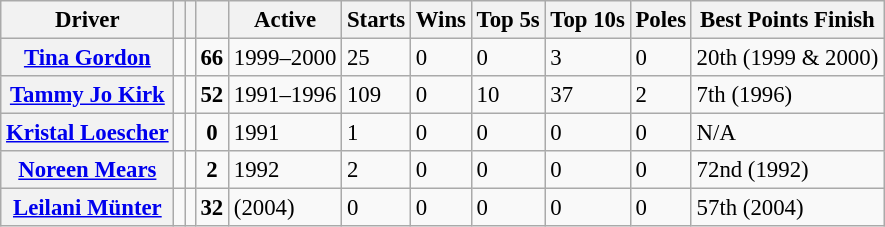<table class="wikitable sortable" style="font-size: 95%;">
<tr>
<th>Driver</th>
<th></th>
<th></th>
<th></th>
<th>Active</th>
<th>Starts</th>
<th>Wins</th>
<th>Top 5s</th>
<th>Top 10s</th>
<th>Poles</th>
<th>Best Points Finish</th>
</tr>
<tr>
<th><a href='#'>Tina Gordon</a></th>
<td></td>
<td></td>
<td align=center><strong>66</strong></td>
<td>1999–2000</td>
<td>25</td>
<td>0</td>
<td>0</td>
<td>3</td>
<td>0</td>
<td data-sort-value=20>20th (1999 & 2000)</td>
</tr>
<tr>
<th><a href='#'>Tammy Jo Kirk</a></th>
<td></td>
<td></td>
<td align=center><strong>52</strong></td>
<td>1991–1996</td>
<td>109</td>
<td>0</td>
<td>10</td>
<td>37</td>
<td>2</td>
<td data-sort-value=7>7th (1996)</td>
</tr>
<tr>
<th><a href='#'>Kristal Loescher</a></th>
<td></td>
<td></td>
<td align=center><strong>0</strong></td>
<td>1991</td>
<td>1</td>
<td>0</td>
<td>0</td>
<td>0</td>
<td>0</td>
<td data-sort-value=1000>N/A</td>
</tr>
<tr>
<th><a href='#'>Noreen Mears</a></th>
<td></td>
<td></td>
<td align=center><strong>2</strong></td>
<td>1992</td>
<td>2</td>
<td>0</td>
<td>0</td>
<td>0</td>
<td>0</td>
<td data-sort-value=72>72nd (1992)</td>
</tr>
<tr>
<th><a href='#'>Leilani Münter</a></th>
<td></td>
<td></td>
<td align=center><strong>32</strong></td>
<td data-sort-value=2004>(2004)</td>
<td>0</td>
<td>0</td>
<td>0</td>
<td>0</td>
<td>0</td>
<td data-sort-value=57>57th (2004)</td>
</tr>
</table>
